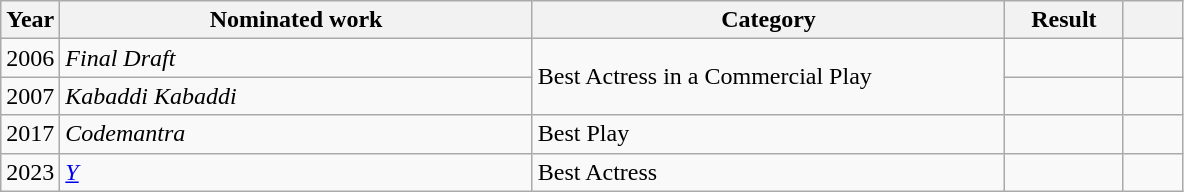<table class="wikitable">
<tr>
<th width=5%>Year</th>
<th width=40%>Nominated work</th>
<th width=40%>Category</th>
<th width=10%>Result</th>
<th width=5%></th>
</tr>
<tr>
<td style="text-align:center;">2006</td>
<td><em>Final Draft</em></td>
<td rowspan="2">Best Actress in a Commercial Play</td>
<td></td>
<td style="text-align:center;"></td>
</tr>
<tr>
<td style="text-align:center;">2007</td>
<td><em>Kabaddi Kabaddi</em></td>
<td></td>
<td style="text-align:center;"></td>
</tr>
<tr>
<td style="text-align:center;">2017</td>
<td><em>Codemantra</em></td>
<td>Best Play</td>
<td></td>
<td style="text-align:center;"></td>
</tr>
<tr>
<td style="text-align:center;">2023</td>
<td><em><a href='#'>Y</a></em></td>
<td>Best Actress</td>
<td></td>
<td style="text-align:center;"></td>
</tr>
</table>
